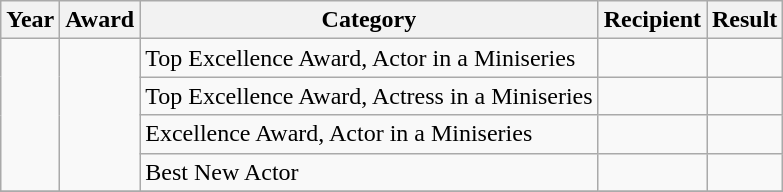<table class="wikitable">
<tr>
<th>Year</th>
<th>Award</th>
<th>Category</th>
<th>Recipient</th>
<th>Result</th>
</tr>
<tr>
<td rowspan="4"></td>
<td rowspan="4"></td>
<td>Top Excellence Award, Actor in a Miniseries</td>
<td></td>
<td></td>
</tr>
<tr>
<td>Top Excellence Award, Actress in a Miniseries</td>
<td></td>
<td></td>
</tr>
<tr>
<td>Excellence Award, Actor in a Miniseries</td>
<td></td>
<td></td>
</tr>
<tr>
<td>Best New Actor</td>
<td></td>
<td></td>
</tr>
<tr>
</tr>
</table>
